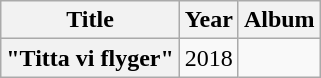<table class="wikitable plainrowheaders" style="text-align:center;">
<tr>
<th scope="col">Title</th>
<th scope="col">Year</th>
<th scope="col">Album</th>
</tr>
<tr>
<th scope="row">"Titta vi flyger"</th>
<td>2018</td>
<td></td>
</tr>
</table>
